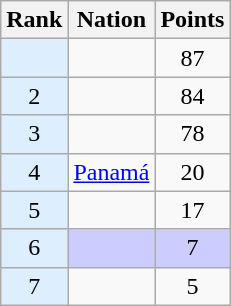<table class="wikitable sortable" style="text-align:center">
<tr>
<th>Rank</th>
<th>Nation</th>
<th>Points</th>
</tr>
<tr>
<td bgcolor = DDEEFF></td>
<td align=left></td>
<td>87</td>
</tr>
<tr>
<td bgcolor = DDEEFF>2</td>
<td align=left></td>
<td>84</td>
</tr>
<tr>
<td bgcolor = DDEEFF>3</td>
<td align=left></td>
<td>78</td>
</tr>
<tr>
<td bgcolor = DDEEFF>4</td>
<td align=left> <a href='#'>Panamá</a></td>
<td>20</td>
</tr>
<tr>
<td bgcolor = DDEEFF>5</td>
<td align=left></td>
<td>17</td>
</tr>
<tr style="background-color:#ccccff">
<td bgcolor = DDEEFF>6</td>
<td align=left></td>
<td>7</td>
</tr>
<tr>
<td bgcolor = DDEEFF>7</td>
<td align=left></td>
<td>5</td>
</tr>
</table>
